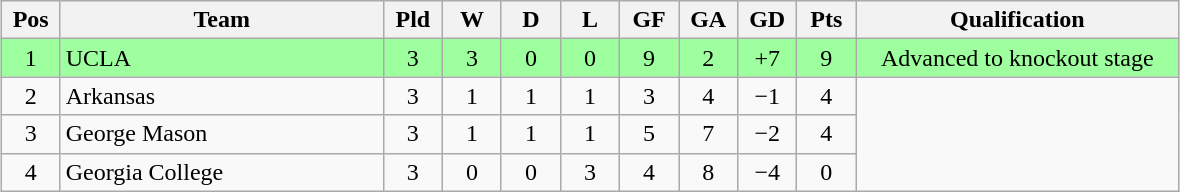<table class="wikitable" style="text-align:center; margin: 1em auto">
<tr>
<th style="width:2em">Pos</th>
<th style="width:13em">Team</th>
<th style="width:2em">Pld</th>
<th style="width:2em">W</th>
<th style="width:2em">D</th>
<th style="width:2em">L</th>
<th style="width:2em">GF</th>
<th style="width:2em">GA</th>
<th style="width:2em">GD</th>
<th style="width:2em">Pts</th>
<th style="width:13em">Qualification</th>
</tr>
<tr bgcolor="#9eff9e">
<td>1</td>
<td style="text-align:left">UCLA</td>
<td>3</td>
<td>3</td>
<td>0</td>
<td>0</td>
<td>9</td>
<td>2</td>
<td>+7</td>
<td>9</td>
<td>Advanced to knockout stage</td>
</tr>
<tr>
<td>2</td>
<td style="text-align:left">Arkansas</td>
<td>3</td>
<td>1</td>
<td>1</td>
<td>1</td>
<td>3</td>
<td>4</td>
<td>−1</td>
<td>4</td>
</tr>
<tr>
<td>3</td>
<td style="text-align:left">George Mason</td>
<td>3</td>
<td>1</td>
<td>1</td>
<td>1</td>
<td>5</td>
<td>7</td>
<td>−2</td>
<td>4</td>
</tr>
<tr>
<td>4</td>
<td style="text-align:left">Georgia College</td>
<td>3</td>
<td>0</td>
<td>0</td>
<td>3</td>
<td>4</td>
<td>8</td>
<td>−4</td>
<td>0</td>
</tr>
</table>
